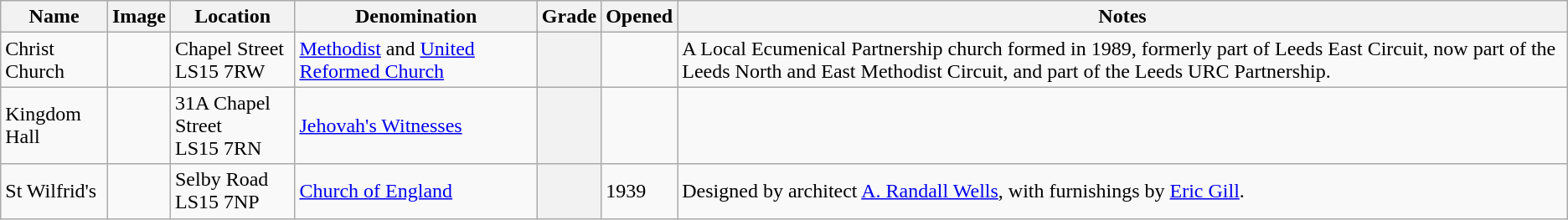<table class="wikitable sortable">
<tr>
<th>Name</th>
<th class="unsortable">Image</th>
<th>Location</th>
<th>Denomination</th>
<th>Grade</th>
<th>Opened</th>
<th class="unsortable">Notes</th>
</tr>
<tr>
<td>Christ Church </td>
<td></td>
<td>Chapel Street<br>LS15 7RW</td>
<td><a href='#'>Methodist</a> and <a href='#'>United Reformed Church</a></td>
<th></th>
<td></td>
<td>A Local Ecumenical Partnership church formed in 1989, formerly part of Leeds East Circuit, now part of the Leeds North and East Methodist Circuit, and part of the Leeds URC Partnership.</td>
</tr>
<tr>
<td>Kingdom Hall</td>
<td></td>
<td>31A Chapel Street<br> LS15 7RN</td>
<td><a href='#'>Jehovah's Witnesses</a></td>
<th></th>
<td></td>
<td></td>
</tr>
<tr>
<td>St Wilfrid's</td>
<td></td>
<td>Selby Road<br>LS15 7NP</td>
<td><a href='#'>Church of England</a></td>
<th></th>
<td>1939</td>
<td>Designed by architect <a href='#'>A. Randall Wells</a>, with furnishings by <a href='#'>Eric Gill</a>.</td>
</tr>
</table>
